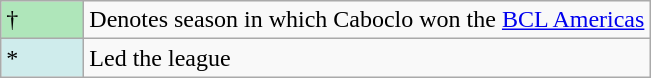<table class="wikitable">
<tr>
<td style="background:#AFE6BA; width:3em;">†</td>
<td>Denotes season in which Caboclo won the <a href='#'>BCL Americas</a></td>
</tr>
<tr>
<td style="background:#CFECEC; width:1em">*</td>
<td>Led the league</td>
</tr>
</table>
